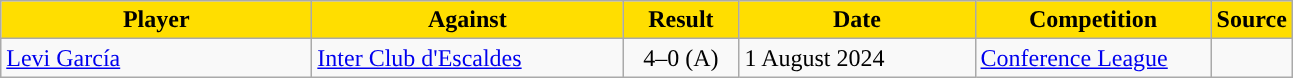<table class="wikitable">
<tr>
<th width=200 style="background:#FFDE00">Player</th>
<th width=200 style="background:#FFDE00">Against</th>
<th width=70 style="background:#FFDE00">Result</th>
<th width=150 style="background:#FFDE00">Date</th>
<th width=150 style="background:#FFDE00">Competition</th>
<th style="background:#FFDE00">Source</th>
</tr>
<tr>
<td> <a href='#'>Levi García</a></td>
<td> <a href='#'>Inter Club d'Escaldes</a></td>
<td align=center>4–0 (A)</td>
<td>1 August 2024</td>
<td><a href='#'>Conference League</a></td>
<td align=center></td>
</tr>
</table>
